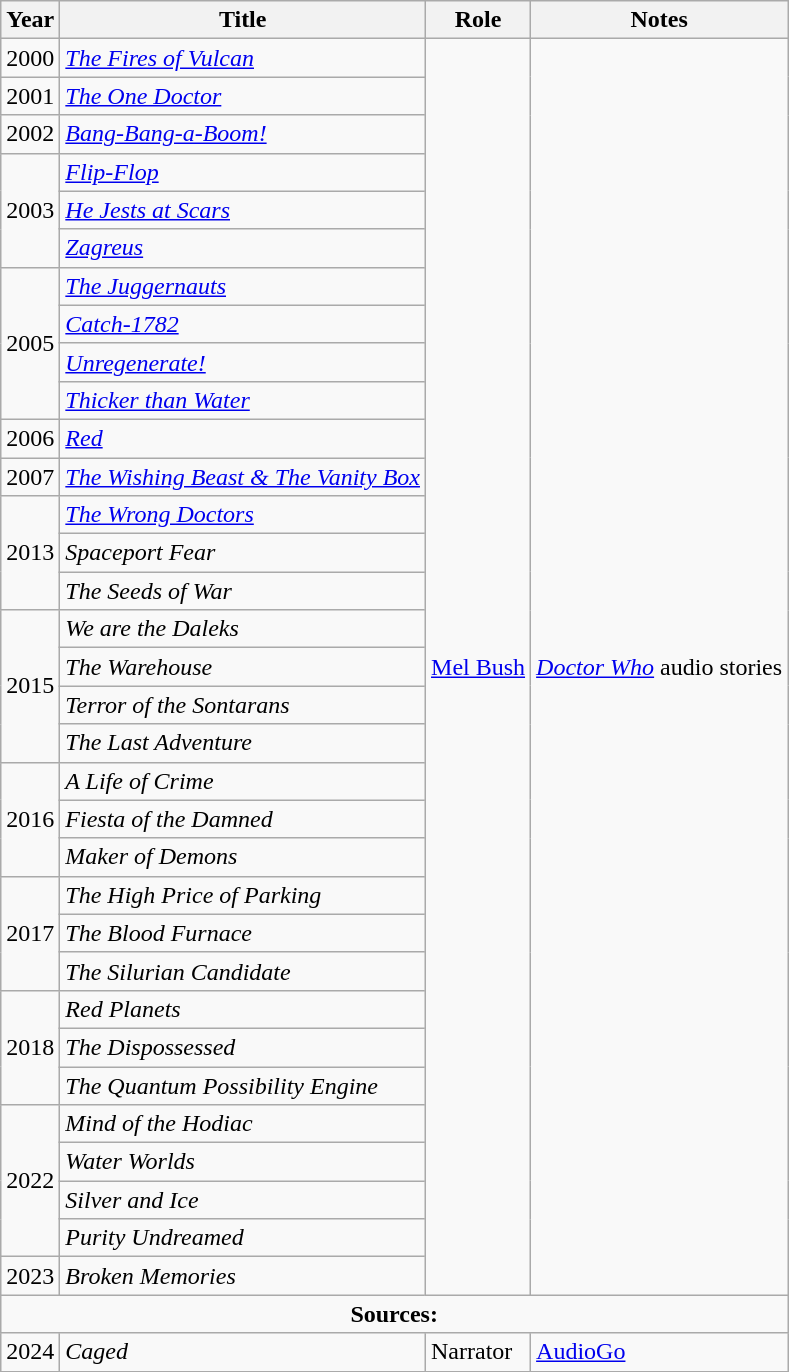<table class="wikitable">
<tr>
<th>Year</th>
<th>Title</th>
<th>Role</th>
<th>Notes</th>
</tr>
<tr>
<td>2000</td>
<td><em><a href='#'>The Fires of Vulcan</a></em></td>
<td rowspan="33"><a href='#'>Mel Bush</a></td>
<td rowspan="33"><em><a href='#'>Doctor Who</a></em> audio stories</td>
</tr>
<tr>
<td>2001</td>
<td><em><a href='#'>The One Doctor</a></em></td>
</tr>
<tr>
<td>2002</td>
<td><em><a href='#'>Bang-Bang-a-Boom!</a></em></td>
</tr>
<tr>
<td rowspan="3">2003</td>
<td><em><a href='#'>Flip-Flop</a></em></td>
</tr>
<tr>
<td><em><a href='#'>He Jests at Scars</a></em></td>
</tr>
<tr>
<td><em><a href='#'>Zagreus</a></em></td>
</tr>
<tr>
<td rowspan="4">2005</td>
<td><em><a href='#'>The Juggernauts</a></em></td>
</tr>
<tr>
<td><em><a href='#'>Catch-1782</a></em></td>
</tr>
<tr>
<td><em><a href='#'>Unregenerate!</a></em></td>
</tr>
<tr>
<td><em><a href='#'>Thicker than Water</a></em></td>
</tr>
<tr>
<td>2006</td>
<td><em><a href='#'>Red</a></em></td>
</tr>
<tr>
<td>2007</td>
<td><em><a href='#'>The Wishing Beast & The Vanity Box</a></em></td>
</tr>
<tr>
<td rowspan="3">2013</td>
<td><em><a href='#'>The Wrong Doctors</a></em></td>
</tr>
<tr>
<td><em>Spaceport Fear</em></td>
</tr>
<tr>
<td><em>The Seeds of War</em></td>
</tr>
<tr>
<td rowspan="4">2015</td>
<td><em>We are the Daleks</em></td>
</tr>
<tr>
<td><em>The Warehouse</em></td>
</tr>
<tr>
<td><em>Terror of the Sontarans</em></td>
</tr>
<tr>
<td><em>The Last Adventure</em></td>
</tr>
<tr>
<td rowspan="3">2016</td>
<td><em>A Life of Crime</em></td>
</tr>
<tr>
<td><em>Fiesta of the Damned</em></td>
</tr>
<tr>
<td><em>Maker of Demons</em></td>
</tr>
<tr>
<td rowspan="3">2017</td>
<td><em>The High Price of Parking</em></td>
</tr>
<tr>
<td><em>The Blood Furnace</em></td>
</tr>
<tr>
<td><em>The Silurian Candidate</em></td>
</tr>
<tr>
<td rowspan="3">2018</td>
<td><em>Red Planets</em></td>
</tr>
<tr>
<td><em>The Dispossessed</em></td>
</tr>
<tr>
<td><em>The Quantum Possibility Engine</em></td>
</tr>
<tr>
<td rowspan="4">2022</td>
<td><em>Mind of the Hodiac</em></td>
</tr>
<tr>
<td><em>Water Worlds</em></td>
</tr>
<tr>
<td><em>Silver and Ice</em></td>
</tr>
<tr>
<td><em>Purity Undreamed</em></td>
</tr>
<tr>
<td>2023</td>
<td><em>Broken Memories</em></td>
</tr>
<tr>
<td colspan="4" style="text-align: center;"><strong>Sources:</strong> </td>
</tr>
<tr>
<td>2024</td>
<td><em>Caged</em></td>
<td>Narrator</td>
<td><a href='#'>AudioGo</a></td>
</tr>
</table>
